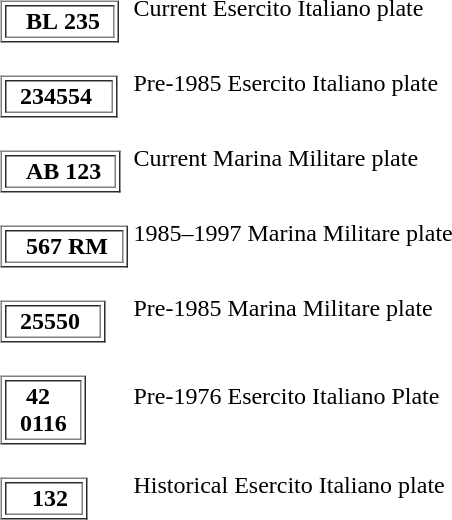<table>
<tr>
<td><br><table border=1>
<tr>
<td>  <strong></strong> <strong>BL</strong> <strong>235</strong>  </td>
</tr>
</table>
</td>
<td>Current Esercito Italiano plate</td>
</tr>
<tr>
<td><br><table border=1>
<tr>
<td> <strong></strong> <strong>234554</strong>   </td>
</tr>
</table>
</td>
<td>Pre-1985 Esercito Italiano plate</td>
</tr>
<tr>
<td><br><table border=1>
<tr>
<td>  <strong></strong> <strong>AB</strong> <strong>123</strong>  </td>
</tr>
</table>
</td>
<td>Current Marina Militare plate</td>
</tr>
<tr>
<td><br><table border=1>
<tr>
<td>  <strong></strong> <strong>567</strong> <strong>RM</strong>  </td>
</tr>
</table>
</td>
<td>1985–1997 Marina Militare plate</td>
</tr>
<tr>
<td><br><table border=1>
<tr>
<td> <strong></strong> <strong>25550</strong>   </td>
</tr>
</table>
</td>
<td>Pre-1985 Marina Militare plate</td>
</tr>
<tr>
<td><br><table border=1>
<tr>
<td>   <strong>42</strong><br>  <span><strong>0116</strong></span>  </td>
</tr>
</table>
</td>
<td>Pre-1976 Esercito Italiano Plate</td>
</tr>
<tr>
<td><br><table border=1>
<tr>
<td>  <strong></strong> <strong></strong> <strong>132</strong>  </td>
</tr>
</table>
</td>
<td>Historical Esercito Italiano plate</td>
</tr>
</table>
